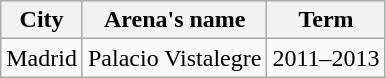<table class="wikitable">
<tr>
<th>City</th>
<th>Arena's name</th>
<th>Term</th>
</tr>
<tr>
<td>Madrid</td>
<td>Palacio Vistalegre</td>
<td>2011–2013</td>
</tr>
</table>
